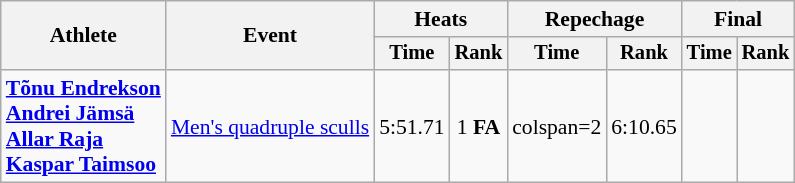<table class="wikitable" style="font-size:90%">
<tr>
<th rowspan="2">Athlete</th>
<th rowspan="2">Event</th>
<th colspan="2">Heats</th>
<th colspan="2">Repechage</th>
<th colspan="2">Final</th>
</tr>
<tr style="font-size:95%">
<th>Time</th>
<th>Rank</th>
<th>Time</th>
<th>Rank</th>
<th>Time</th>
<th>Rank</th>
</tr>
<tr align=center>
<td align=left><strong><a href='#'>Tõnu Endrekson</a><br><a href='#'>Andrei Jämsä</a><br><a href='#'>Allar Raja</a><br><a href='#'>Kaspar Taimsoo</a></strong></td>
<td align=left><a href='#'>Men's quadruple sculls</a></td>
<td>5:51.71</td>
<td>1 <strong>FA</strong></td>
<td>colspan=2 </td>
<td>6:10.65</td>
<td></td>
</tr>
</table>
